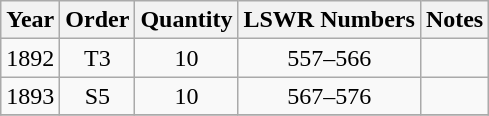<table class="wikitable">
<tr>
<th>Year</th>
<th>Order</th>
<th>Quantity</th>
<th>LSWR Numbers</th>
<th>Notes</th>
</tr>
<tr style="text-align:center">
<td>1892</td>
<td>T3</td>
<td>10</td>
<td>557–566</td>
<td></td>
</tr>
<tr style="text-align:center">
<td>1893</td>
<td>S5</td>
<td>10</td>
<td>567–576</td>
<td></td>
</tr>
<tr>
</tr>
</table>
